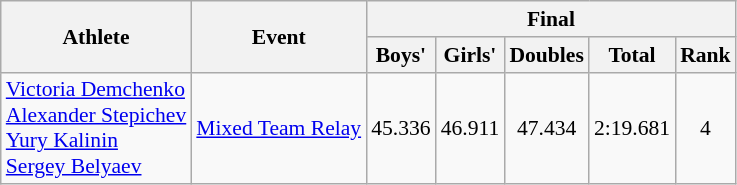<table class="wikitable" style="font-size:90%; text-align:center;">
<tr>
<th rowspan=2>Athlete</th>
<th rowspan=2>Event</th>
<th colspan=5>Final</th>
</tr>
<tr>
<th>Boys'</th>
<th>Girls'</th>
<th>Doubles</th>
<th>Total</th>
<th>Rank</th>
</tr>
<tr>
<td align=left><a href='#'>Victoria Demchenko</a><br><a href='#'>Alexander Stepichev</a><br><a href='#'>Yury Kalinin</a><br><a href='#'>Sergey Belyaev</a></td>
<td align=left><a href='#'>Mixed Team Relay</a></td>
<td>45.336</td>
<td>46.911</td>
<td>47.434</td>
<td>2:19.681</td>
<td>4</td>
</tr>
</table>
